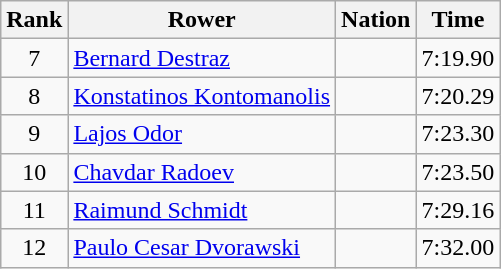<table class="wikitable sortable" style="text-align:center">
<tr>
<th>Rank</th>
<th>Rower</th>
<th>Nation</th>
<th>Time</th>
</tr>
<tr>
<td>7</td>
<td align=left><a href='#'>Bernard Destraz</a></td>
<td align=left></td>
<td>7:19.90</td>
</tr>
<tr>
<td>8</td>
<td align=left><a href='#'>Konstatinos Kontomanolis</a></td>
<td align=left></td>
<td>7:20.29</td>
</tr>
<tr>
<td>9</td>
<td align=left><a href='#'>Lajos Odor</a></td>
<td align=left></td>
<td>7:23.30</td>
</tr>
<tr>
<td>10</td>
<td align=left><a href='#'>Chavdar Radoev</a></td>
<td align=left></td>
<td>7:23.50</td>
</tr>
<tr>
<td>11</td>
<td align=left><a href='#'>Raimund Schmidt</a></td>
<td align=left></td>
<td>7:29.16</td>
</tr>
<tr>
<td>12</td>
<td align=left><a href='#'>Paulo Cesar Dvorawski</a></td>
<td align=left></td>
<td>7:32.00</td>
</tr>
</table>
